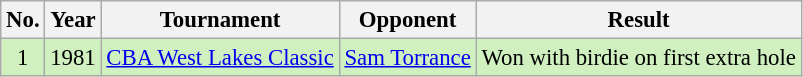<table class="wikitable" style="font-size:95%;">
<tr>
<th>No.</th>
<th>Year</th>
<th>Tournament</th>
<th>Opponent</th>
<th>Result</th>
</tr>
<tr style="background:#D0F0C0;">
<td align=center>1</td>
<td>1981</td>
<td><a href='#'>CBA West Lakes Classic</a></td>
<td> <a href='#'>Sam Torrance</a></td>
<td>Won with birdie on first extra hole</td>
</tr>
</table>
